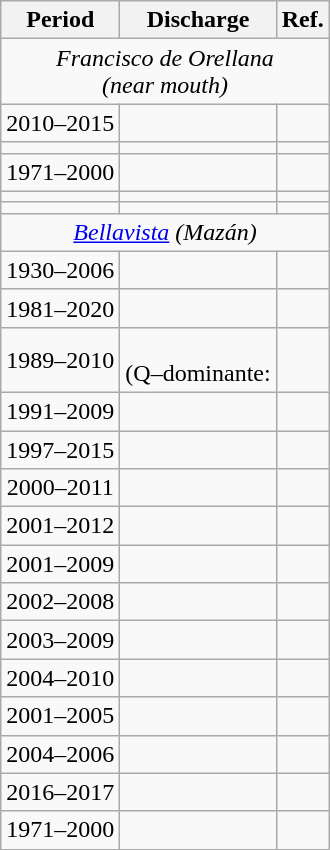<table class="wikitable" style="text-align:center;">
<tr>
<th>Period</th>
<th>Discharge</th>
<th>Ref.</th>
</tr>
<tr>
<td colspan="3"><em>Francisco de Orellana</em><br><em>(near mouth)</em><br></td>
</tr>
<tr>
<td>2010–2015</td>
<td></td>
<td></td>
</tr>
<tr>
<td></td>
<td></td>
<td></td>
</tr>
<tr>
<td>1971–2000</td>
<td></td>
<td></td>
</tr>
<tr>
<td></td>
<td></td>
<td></td>
</tr>
<tr>
<td></td>
<td></td>
<td></td>
</tr>
<tr>
<td colspan="3"><em><a href='#'>Bellavista</a> (Mazán)</em></td>
</tr>
<tr>
<td>1930–2006</td>
<td></td>
<td></td>
</tr>
<tr>
<td>1981–2020</td>
<td></td>
<td></td>
</tr>
<tr>
<td>1989–2010</td>
<td><br>(Q–dominante: </td>
<td></td>
</tr>
<tr>
<td>1991–2009</td>
<td></td>
<td></td>
</tr>
<tr>
<td>1997–2015</td>
<td></td>
<td></td>
</tr>
<tr>
<td>2000–2011</td>
<td></td>
<td></td>
</tr>
<tr>
<td>2001–2012</td>
<td></td>
<td></td>
</tr>
<tr>
<td>2001–2009</td>
<td></td>
<td></td>
</tr>
<tr>
<td>2002–2008</td>
<td></td>
<td></td>
</tr>
<tr>
<td>2003–2009</td>
<td></td>
<td></td>
</tr>
<tr>
<td>2004–2010</td>
<td></td>
<td></td>
</tr>
<tr>
<td>2001–2005</td>
<td></td>
<td></td>
</tr>
<tr>
<td>2004–2006</td>
<td></td>
<td></td>
</tr>
<tr>
<td>2016–2017</td>
<td></td>
<td></td>
</tr>
<tr>
<td>1971–2000</td>
<td></td>
<td></td>
</tr>
</table>
